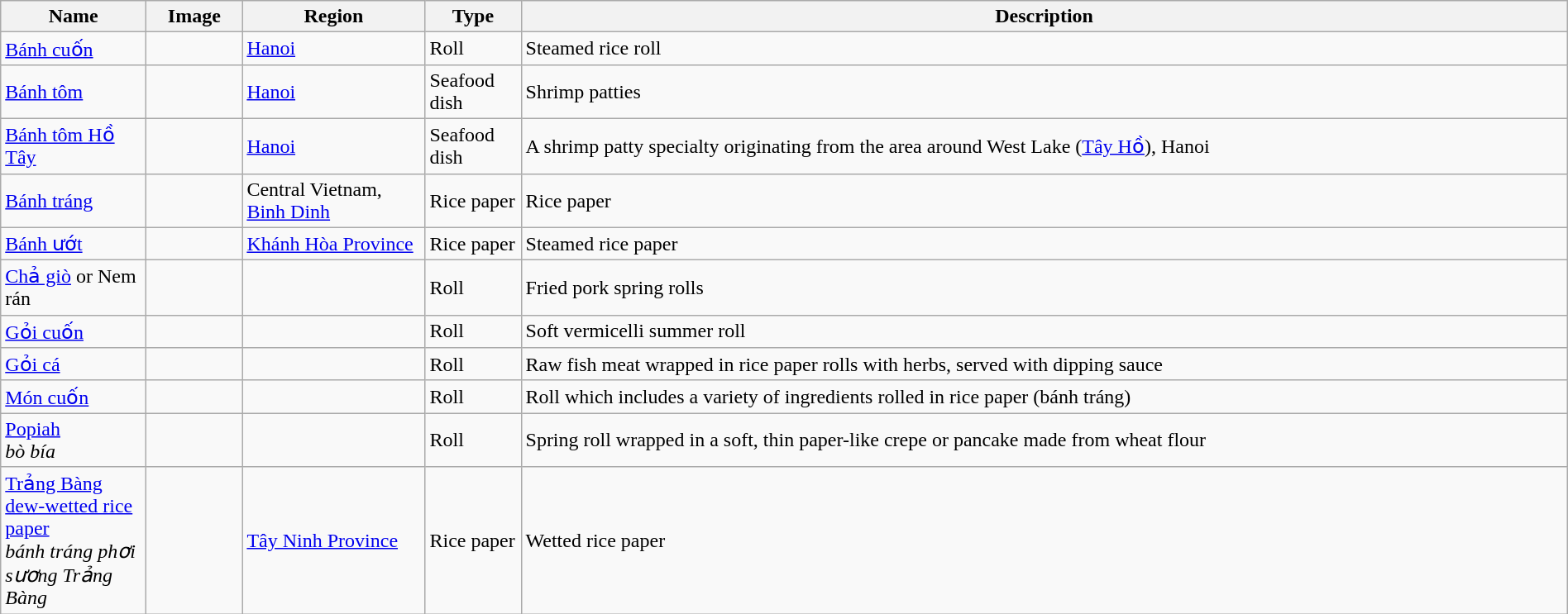<table class="wikitable sortable sticky-header" width="100%">
<tr>
<th style="width:110px;">Name</th>
<th style="width:70px;">Image</th>
<th style="width:140px;">Region</th>
<th style="width:70px;">Type</th>
<th>Description</th>
</tr>
<tr>
<td><a href='#'>Bánh cuốn</a></td>
<td></td>
<td><a href='#'>Hanoi</a></td>
<td>Roll</td>
<td>Steamed rice roll</td>
</tr>
<tr>
<td><a href='#'>Bánh tôm</a></td>
<td></td>
<td><a href='#'>Hanoi</a></td>
<td>Seafood dish</td>
<td>Shrimp patties</td>
</tr>
<tr>
<td><a href='#'>Bánh tôm Hồ Tây</a></td>
<td></td>
<td><a href='#'>Hanoi</a></td>
<td>Seafood dish</td>
<td>A shrimp patty specialty originating from the area around West Lake (<a href='#'>Tây Hồ</a>), Hanoi</td>
</tr>
<tr>
<td><a href='#'>Bánh tráng</a></td>
<td></td>
<td>Central Vietnam, <a href='#'>Binh Dinh</a></td>
<td>Rice paper</td>
<td>Rice paper</td>
</tr>
<tr>
<td><a href='#'>Bánh ướt</a></td>
<td></td>
<td><a href='#'>Khánh Hòa Province</a></td>
<td>Rice paper</td>
<td>Steamed rice paper</td>
</tr>
<tr>
<td><a href='#'>Chả giò</a> or Nem rán</td>
<td></td>
<td></td>
<td>Roll</td>
<td>Fried pork spring rolls</td>
</tr>
<tr>
<td><a href='#'>Gỏi cuốn</a></td>
<td></td>
<td></td>
<td>Roll</td>
<td>Soft vermicelli summer roll</td>
</tr>
<tr>
<td><a href='#'>Gỏi cá</a></td>
<td></td>
<td></td>
<td>Roll</td>
<td>Raw fish meat wrapped in rice paper rolls with herbs, served with dipping sauce</td>
</tr>
<tr>
<td><a href='#'>Món cuốn</a></td>
<td></td>
<td></td>
<td>Roll</td>
<td>Roll which includes a variety of ingredients rolled in rice paper (bánh tráng)</td>
</tr>
<tr>
<td><a href='#'>Popiah</a><br><em>bò bía</em></td>
<td></td>
<td></td>
<td>Roll</td>
<td>Spring roll wrapped in a soft, thin paper-like crepe or pancake made from wheat flour</td>
</tr>
<tr>
<td><a href='#'>Trảng Bàng dew-wetted rice paper</a><br><em>bánh tráng phơi sương Trảng Bàng</em></td>
<td></td>
<td><a href='#'>Tây Ninh Province</a></td>
<td>Rice paper</td>
<td>Wetted rice paper</td>
</tr>
</table>
